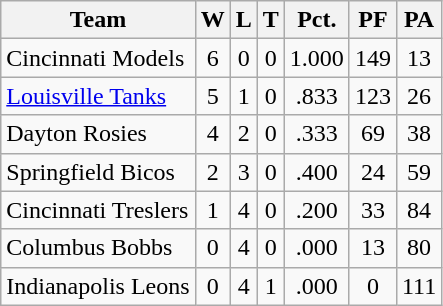<table class="wikitable">
<tr>
<th>Team</th>
<th>W</th>
<th>L</th>
<th>T</th>
<th>Pct.</th>
<th>PF</th>
<th>PA</th>
</tr>
<tr align="center">
<td align="left">Cincinnati Models</td>
<td>6</td>
<td>0</td>
<td>0</td>
<td>1.000</td>
<td>149</td>
<td>13</td>
</tr>
<tr align="center">
<td align="left"><a href='#'>Louisville Tanks</a></td>
<td>5</td>
<td>1</td>
<td>0</td>
<td>.833</td>
<td>123</td>
<td>26</td>
</tr>
<tr align="center">
<td align="left">Dayton Rosies</td>
<td>4</td>
<td>2</td>
<td>0</td>
<td>.333</td>
<td>69</td>
<td>38</td>
</tr>
<tr align="center">
<td align="left">Springfield Bicos</td>
<td>2</td>
<td>3</td>
<td>0</td>
<td>.400</td>
<td>24</td>
<td>59</td>
</tr>
<tr align="center">
<td align="left">Cincinnati Treslers</td>
<td>1</td>
<td>4</td>
<td>0</td>
<td>.200</td>
<td>33</td>
<td>84</td>
</tr>
<tr align="center">
<td align="left">Columbus Bobbs</td>
<td>0</td>
<td>4</td>
<td>0</td>
<td>.000</td>
<td>13</td>
<td>80</td>
</tr>
<tr align="center">
<td align="left">Indianapolis Leons</td>
<td>0</td>
<td>4</td>
<td>1</td>
<td>.000</td>
<td>0</td>
<td>111</td>
</tr>
</table>
